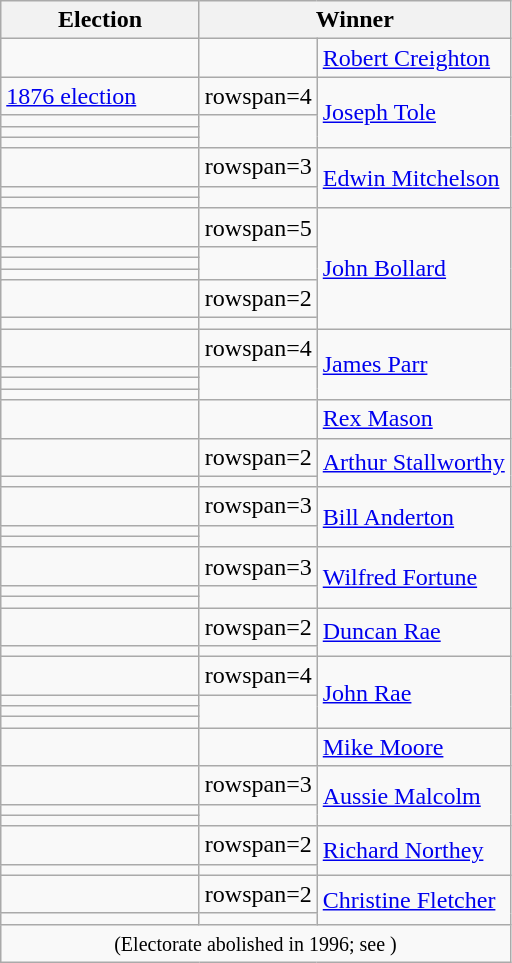<table class=wikitable>
<tr>
<th width=125>Election</th>
<th width=175 colspan=2>Winner</th>
</tr>
<tr>
<td></td>
<td></td>
<td><a href='#'>Robert Creighton</a></td>
</tr>
<tr>
<td><a href='#'>1876 election</a></td>
<td>rowspan=4 </td>
<td rowspan=4><a href='#'>Joseph Tole</a></td>
</tr>
<tr>
<td></td>
</tr>
<tr>
<td></td>
</tr>
<tr>
<td></td>
</tr>
<tr>
<td></td>
<td>rowspan=3 </td>
<td rowspan=3><a href='#'>Edwin Mitchelson</a></td>
</tr>
<tr>
<td></td>
</tr>
<tr>
<td></td>
</tr>
<tr>
<td></td>
<td>rowspan=5 </td>
<td rowspan=7><a href='#'>John Bollard</a></td>
</tr>
<tr>
<td></td>
</tr>
<tr>
<td></td>
</tr>
<tr>
<td></td>
</tr>
<tr>
<td rowspan=2 height=18></td>
</tr>
<tr>
<td>rowspan=2 </td>
</tr>
<tr>
<td></td>
</tr>
<tr>
<td></td>
<td>rowspan=4 </td>
<td rowspan=4><a href='#'>James Parr</a></td>
</tr>
<tr>
<td></td>
</tr>
<tr>
<td></td>
</tr>
<tr>
<td></td>
</tr>
<tr>
<td></td>
<td></td>
<td><a href='#'>Rex Mason</a></td>
</tr>
<tr>
<td></td>
<td>rowspan=2 </td>
<td rowspan=2><a href='#'>Arthur Stallworthy</a></td>
</tr>
<tr>
<td></td>
</tr>
<tr>
<td></td>
<td>rowspan=3 </td>
<td rowspan=3><a href='#'>Bill Anderton</a></td>
</tr>
<tr>
<td></td>
</tr>
<tr>
<td></td>
</tr>
<tr>
<td></td>
<td>rowspan=3 </td>
<td rowspan=3><a href='#'>Wilfred Fortune</a></td>
</tr>
<tr>
<td></td>
</tr>
<tr>
<td></td>
</tr>
<tr>
<td></td>
<td>rowspan=2 </td>
<td rowspan=2><a href='#'>Duncan Rae</a></td>
</tr>
<tr>
<td></td>
</tr>
<tr>
<td></td>
<td>rowspan=4 </td>
<td rowspan=4><a href='#'>John Rae</a></td>
</tr>
<tr>
<td></td>
</tr>
<tr>
<td></td>
</tr>
<tr>
<td></td>
</tr>
<tr>
<td></td>
<td></td>
<td><a href='#'>Mike Moore</a></td>
</tr>
<tr>
<td></td>
<td>rowspan=3 </td>
<td rowspan=3><a href='#'>Aussie Malcolm</a></td>
</tr>
<tr>
<td></td>
</tr>
<tr>
<td></td>
</tr>
<tr>
<td></td>
<td>rowspan=2 </td>
<td rowspan=2><a href='#'>Richard Northey</a></td>
</tr>
<tr>
<td></td>
</tr>
<tr>
<td></td>
<td>rowspan=2 </td>
<td rowspan=2><a href='#'>Christine Fletcher</a></td>
</tr>
<tr>
<td></td>
</tr>
<tr>
<td colspan=3 align=center><small>(Electorate abolished in 1996; see )</small></td>
</tr>
</table>
